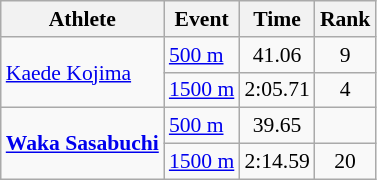<table class="wikitable" style="font-size:90%">
<tr>
<th>Athlete</th>
<th>Event</th>
<th>Time</th>
<th>Rank</th>
</tr>
<tr align=center>
<td align=left rowspan=2><a href='#'>Kaede Kojima</a></td>
<td align=left><a href='#'>500 m</a></td>
<td>41.06</td>
<td>9</td>
</tr>
<tr align=center>
<td align=left><a href='#'>1500 m</a></td>
<td>2:05.71</td>
<td>4</td>
</tr>
<tr align=center>
<td align=left rowspan=2><strong><a href='#'>Waka Sasabuchi</a></strong></td>
<td align=left><a href='#'>500 m</a></td>
<td>39.65</td>
<td></td>
</tr>
<tr align=center>
<td align=left><a href='#'>1500 m</a></td>
<td>2:14.59</td>
<td>20</td>
</tr>
</table>
